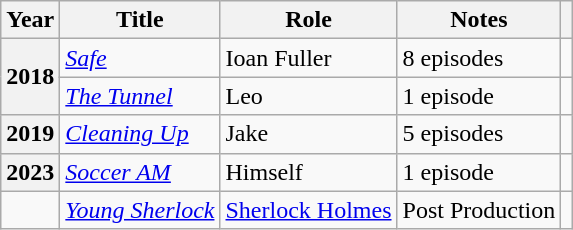<table class="wikitable plainrowheaders">
<tr>
<th scope="col">Year</th>
<th scope="col">Title</th>
<th scope="col">Role</th>
<th scope="col" class="unsortable">Notes</th>
<th scope="col" class="unsortable"></th>
</tr>
<tr>
<th scope="row" rowspan="2">2018</th>
<td><em><a href='#'>Safe</a></em></td>
<td>Ioan Fuller</td>
<td>8 episodes</td>
<td></td>
</tr>
<tr>
<td><em><a href='#'>The Tunnel</a></em></td>
<td>Leo</td>
<td>1 episode</td>
<td></td>
</tr>
<tr>
<th scope="row">2019</th>
<td><em><a href='#'>Cleaning Up</a></em></td>
<td>Jake</td>
<td>5 episodes</td>
<td></td>
</tr>
<tr>
<th scope="row">2023</th>
<td><em><a href='#'>Soccer AM</a></em></td>
<td>Himself</td>
<td>1 episode</td>
<td></td>
</tr>
<tr>
<td></td>
<td><em><a href='#'>Young Sherlock</a></em></td>
<td><a href='#'>Sherlock Holmes</a></td>
<td>Post Production</td>
<td></td>
</tr>
</table>
